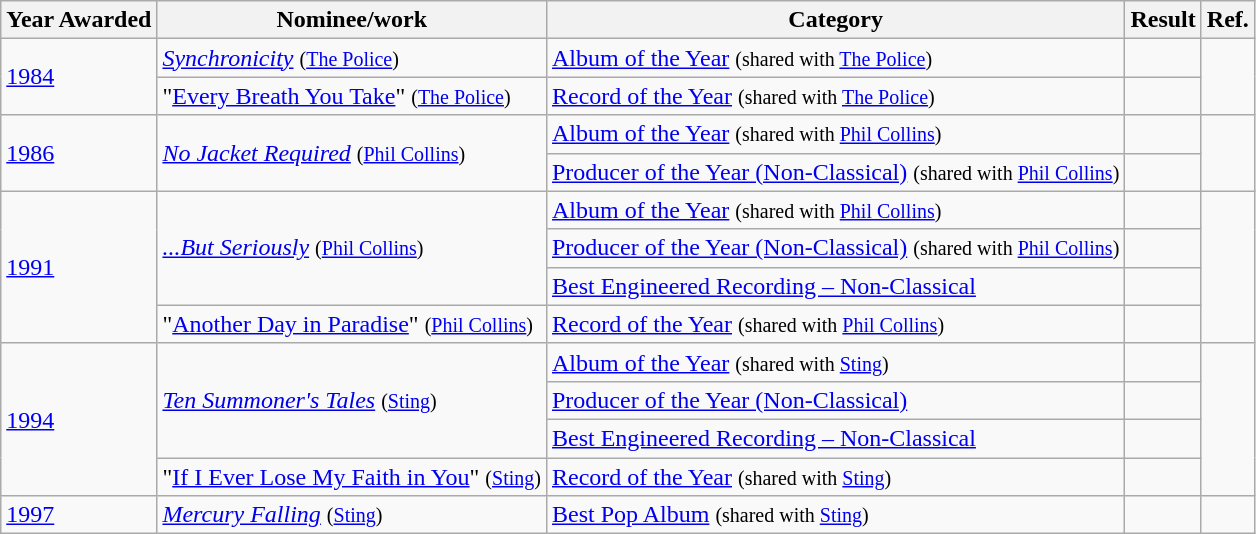<table class="wikitable">
<tr>
<th>Year Awarded</th>
<th>Nominee/work</th>
<th>Category</th>
<th>Result</th>
<th>Ref.</th>
</tr>
<tr>
<td rowspan="2"><a href='#'>1984</a></td>
<td><em><a href='#'>Synchronicity</a></em> <small>(<a href='#'>The Police</a>)</small></td>
<td><a href='#'>Album of the Year</a> <small>(shared with <a href='#'>The Police</a>)</small></td>
<td></td>
<td rowspan="2"></td>
</tr>
<tr>
<td>"<a href='#'>Every Breath You Take</a>" <small>(<a href='#'>The Police</a>)</small></td>
<td><a href='#'>Record of the Year</a> <small>(shared with <a href='#'>The Police</a>)</small></td>
<td></td>
</tr>
<tr>
<td rowspan="2"><a href='#'>1986</a></td>
<td rowspan="2"><em><a href='#'>No Jacket Required</a></em> <small>(<a href='#'>Phil Collins</a>)</small></td>
<td><a href='#'>Album of the Year</a> <small>(shared with <a href='#'>Phil Collins</a>)</small></td>
<td></td>
<td rowspan="2"></td>
</tr>
<tr>
<td><a href='#'>Producer of the Year (Non-Classical)</a> <small>(shared with <a href='#'>Phil Collins</a>)</small></td>
<td></td>
</tr>
<tr>
<td rowspan="4"><a href='#'>1991</a></td>
<td rowspan="3"><em><a href='#'>...But Seriously</a></em> <small>(<a href='#'>Phil Collins</a>)</small></td>
<td><a href='#'>Album of the Year</a> <small>(shared with <a href='#'>Phil Collins</a>)</small></td>
<td></td>
<td rowspan="4"></td>
</tr>
<tr>
<td><a href='#'>Producer of the Year (Non-Classical)</a> <small>(shared with <a href='#'>Phil Collins</a>)</small></td>
<td></td>
</tr>
<tr>
<td><a href='#'>Best Engineered Recording – Non-Classical</a></td>
<td></td>
</tr>
<tr>
<td>"<a href='#'>Another Day in Paradise</a>" <small>(<a href='#'>Phil Collins</a>)</small></td>
<td><a href='#'>Record of the Year</a> <small>(shared with <a href='#'>Phil Collins</a>)</small></td>
<td></td>
</tr>
<tr>
<td rowspan="4"><a href='#'>1994</a></td>
<td rowspan="3"><em><a href='#'>Ten Summoner's Tales</a></em> <small>(<a href='#'>Sting</a>)</small></td>
<td><a href='#'>Album of the Year</a> <small>(shared with <a href='#'>Sting</a>)</small></td>
<td></td>
<td rowspan="4"></td>
</tr>
<tr>
<td><a href='#'>Producer of the Year (Non-Classical)</a></td>
<td></td>
</tr>
<tr>
<td><a href='#'>Best Engineered Recording – Non-Classical</a></td>
<td></td>
</tr>
<tr>
<td>"<a href='#'>If I Ever Lose My Faith in You</a>" <small>(<a href='#'>Sting</a>)</small></td>
<td><a href='#'>Record of the Year</a> <small>(shared with <a href='#'>Sting</a>)</small></td>
<td></td>
</tr>
<tr>
<td><a href='#'>1997</a></td>
<td><em><a href='#'>Mercury Falling</a></em> <small>(<a href='#'>Sting</a>)</small></td>
<td><a href='#'>Best Pop Album</a> <small>(shared with <a href='#'>Sting</a>)</small></td>
<td></td>
<td></td>
</tr>
</table>
